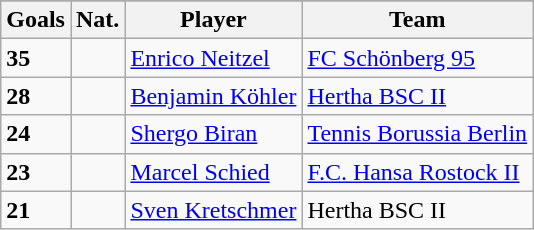<table class="wikitable">
<tr align="center" bgcolor="#dfdfdf">
</tr>
<tr>
<th>Goals</th>
<th>Nat.</th>
<th>Player</th>
<th>Team</th>
</tr>
<tr>
<td><strong>35</strong></td>
<td></td>
<td><a href='#'>Enrico Neitzel</a></td>
<td><a href='#'>FC Schönberg 95</a></td>
</tr>
<tr>
<td><strong>28</strong></td>
<td></td>
<td><a href='#'>Benjamin Köhler</a></td>
<td><a href='#'>Hertha BSC II</a></td>
</tr>
<tr>
<td><strong>24</strong></td>
<td></td>
<td><a href='#'>Shergo Biran</a></td>
<td><a href='#'>Tennis Borussia Berlin</a></td>
</tr>
<tr>
<td><strong>23</strong></td>
<td></td>
<td><a href='#'>Marcel Schied</a></td>
<td><a href='#'>F.C. Hansa Rostock II</a></td>
</tr>
<tr>
<td><strong>21</strong></td>
<td></td>
<td><a href='#'>Sven Kretschmer</a></td>
<td>Hertha BSC II</td>
</tr>
</table>
